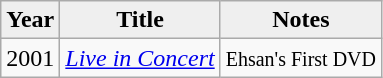<table class="wikitable">
<tr>
<th style="background:#efefef;">Year</th>
<th style="background:#efefef;">Title</th>
<th style="background:#efefef;">Notes</th>
</tr>
<tr>
<td>2001</td>
<td><em><a href='#'>Live in Concert</a></em></td>
<td><small>Ehsan's First DVD</small></td>
</tr>
</table>
